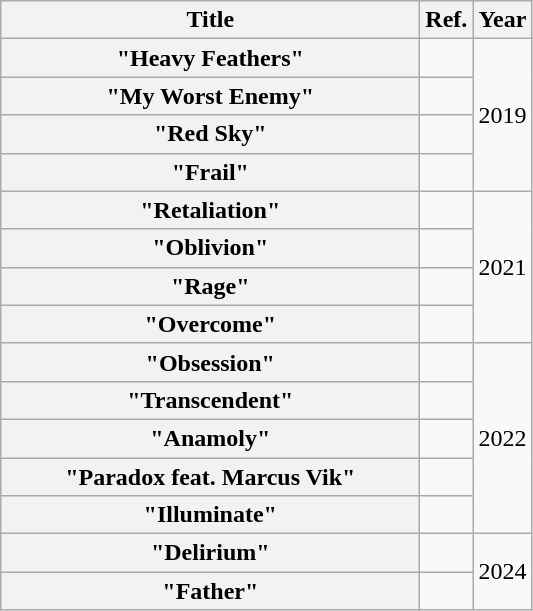<table class="wikitable plainrowheaders" style="text-align:center;">
<tr>
<th scope="col" style="width:17em;">Title</th>
<th scope="col">Ref.</th>
<th scope="col">Year</th>
</tr>
<tr>
<th scope="row">"Heavy Feathers"</th>
<td></td>
<td rowspan="4">2019</td>
</tr>
<tr>
<th scope="row">"My Worst Enemy"</th>
<td></td>
</tr>
<tr>
<th scope="row">"Red Sky"</th>
<td></td>
</tr>
<tr>
<th scope="row">"Frail"</th>
<td></td>
</tr>
<tr>
<th scope="row">"Retaliation"</th>
<td></td>
<td rowspan="4">2021</td>
</tr>
<tr>
<th scope="row">"Oblivion"</th>
<td></td>
</tr>
<tr>
<th scope="row">"Rage"</th>
<td></td>
</tr>
<tr>
<th scope="row">"Overcome"</th>
<td></td>
</tr>
<tr>
<th scope="row">"Obsession"</th>
<td></td>
<td rowspan="5">2022</td>
</tr>
<tr>
<th scope="row">"Transcendent"</th>
<td></td>
</tr>
<tr>
<th scope="row">"Anamoly"</th>
<td></td>
</tr>
<tr>
<th scope="row">"Paradox feat. Marcus Vik"</th>
<td></td>
</tr>
<tr>
<th scope="row">"Illuminate"</th>
<td></td>
</tr>
<tr>
<th scope="row">"Delirium"</th>
<td></td>
<td rowspan="2">2024</td>
</tr>
<tr>
<th scope="row">"Father"</th>
<td></td>
</tr>
</table>
